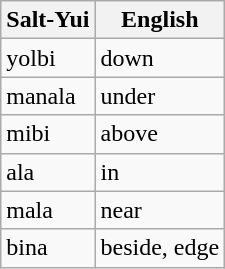<table class="wikitable">
<tr>
<th>Salt-Yui</th>
<th>English</th>
</tr>
<tr>
<td>yolbi</td>
<td>down</td>
</tr>
<tr>
<td>manala</td>
<td>under</td>
</tr>
<tr>
<td>mibi</td>
<td>above</td>
</tr>
<tr>
<td>ala</td>
<td>in</td>
</tr>
<tr>
<td>mala</td>
<td>near</td>
</tr>
<tr>
<td>bina</td>
<td>beside, edge</td>
</tr>
</table>
